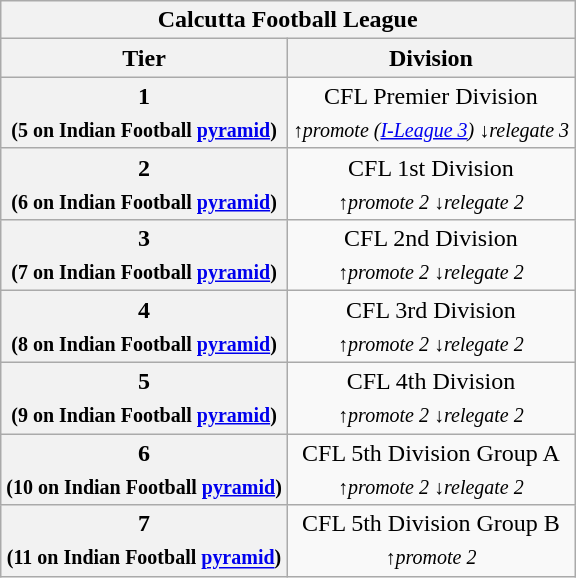<table class="wikitable" style="text-align:center;">
<tr>
<th colspan="2">Calcutta Football League</th>
</tr>
<tr>
<th>Tier</th>
<th>Division</th>
</tr>
<tr>
<th>1<br><sub>(5 on Indian Football <a href='#'>pyramid</a>)</sub></th>
<td>CFL Premier Division<br><sub><em>↑promote (<a href='#'>I-League 3</a>) ↓relegate 3</em></sub></td>
</tr>
<tr>
<th>2<br><sub>(6 on Indian Football <a href='#'>pyramid</a>)</sub></th>
<td>CFL 1st Division<br><sub><em>↑promote 2        ↓relegate 2</em></sub></td>
</tr>
<tr>
<th>3<br><sub>(7 on Indian Football <a href='#'>pyramid</a>)</sub></th>
<td>CFL 2nd Division<br><sub><em>↑promote 2        ↓relegate 2</em></sub></td>
</tr>
<tr>
<th>4<br><sub>(8 on Indian Football <a href='#'>pyramid</a>)</sub></th>
<td>CFL 3rd Division<br><sub><em>↑promote 2        ↓relegate 2</em></sub></td>
</tr>
<tr>
<th>5<br><sub>(9 on Indian Football <a href='#'>pyramid</a>)</sub></th>
<td>CFL 4th Division<br><sub><em>↑promote 2        ↓relegate 2</em></sub></td>
</tr>
<tr>
<th>6<br><sub>(10 on Indian Football <a href='#'>pyramid</a>)</sub></th>
<td>CFL 5th Division Group A<br><sub><em>↑promote 2        ↓relegate 2</em></sub></td>
</tr>
<tr>
<th>7<br><sub>(11 on Indian Football <a href='#'>pyramid</a>)</sub></th>
<td>CFL 5th Division Group B<br><sub><em>↑promote 2</em></sub></td>
</tr>
</table>
